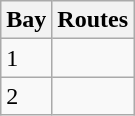<table class="wikitable">
<tr>
<th>Bay</th>
<th>Routes</th>
</tr>
<tr>
<td>1</td>
<td></td>
</tr>
<tr>
<td>2</td>
<td></td>
</tr>
</table>
